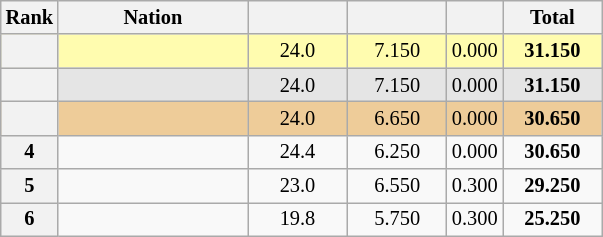<table class="wikitable sortable" style="text-align:center; font-size:85%">
<tr>
<th scope="col" style="width:25px;">Rank</th>
<th ! scope="col" style="width:120px;">Nation</th>
<th ! scope="col" style="width:60px;"></th>
<th ! scope="col" style="width:60px;"></th>
<th ! scope="col" style="width:30px;"></th>
<th ! scope="col" style="width:60px;">Total</th>
</tr>
<tr bgcolor=fffcaf>
<th scope=row></th>
<td align=left></td>
<td>24.0</td>
<td>7.150</td>
<td>0.000</td>
<td><strong>31.150</strong></td>
</tr>
<tr bgcolor=e5e5e5>
<th scope=row></th>
<td align=left></td>
<td>24.0</td>
<td>7.150</td>
<td>0.000</td>
<td><strong>31.150</strong></td>
</tr>
<tr bgcolor=eecc99>
<th scope=row></th>
<td align=left></td>
<td>24.0</td>
<td>6.650</td>
<td>0.000</td>
<td><strong>30.650</strong></td>
</tr>
<tr>
<th scope=row>4</th>
<td align=left></td>
<td>24.4</td>
<td>6.250</td>
<td>0.000</td>
<td><strong>30.650</strong></td>
</tr>
<tr>
<th scope=row>5</th>
<td align=left></td>
<td>23.0</td>
<td>6.550</td>
<td>0.300</td>
<td><strong>29.250</strong></td>
</tr>
<tr>
<th scope=row>6</th>
<td align=left></td>
<td>19.8</td>
<td>5.750</td>
<td>0.300</td>
<td><strong>25.250</strong></td>
</tr>
</table>
